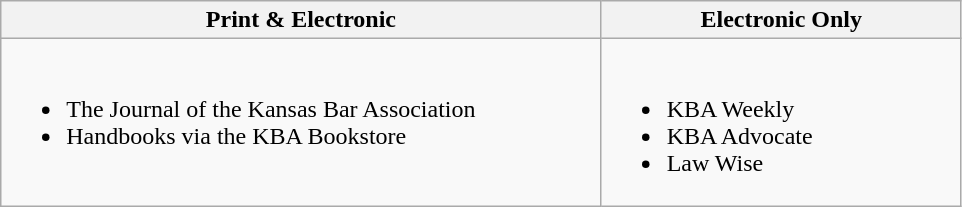<table class="wikitable">
<tr>
<th>Print & Electronic</th>
<th>Electronic Only</th>
</tr>
<tr valign="top">
<td width="50%"><br><ul><li>The Journal of the Kansas Bar Association</li><li>Handbooks via the KBA Bookstore</li></ul></td>
<td width="30%"><br><ul><li>KBA Weekly</li><li>KBA Advocate</li><li>Law Wise</li></ul></td>
</tr>
</table>
